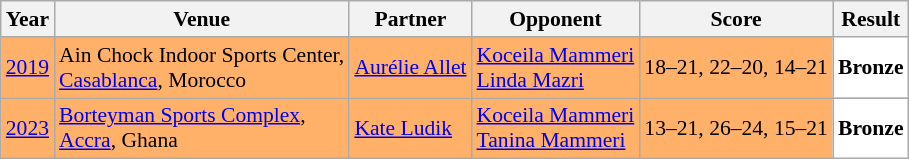<table class="sortable wikitable" style="font-size: 90%;">
<tr>
<th>Year</th>
<th>Venue</th>
<th>Partner</th>
<th>Opponent</th>
<th>Score</th>
<th>Result</th>
</tr>
<tr style="background:#FFB069">
<td align="center"><a href='#'>2019</a></td>
<td align="left">Ain Chock Indoor Sports Center,<br><a href='#'>Casablanca</a>, Morocco</td>
<td align="left"> <a href='#'>Aurélie Allet</a></td>
<td align="left"> <a href='#'>Koceila Mammeri</a> <br>  <a href='#'>Linda Mazri</a></td>
<td align="left">18–21, 22–20, 14–21</td>
<td style="text-align:left; background:white"> <strong>Bronze</strong></td>
</tr>
<tr style="background:#FFB069">
<td align="center"><a href='#'>2023</a></td>
<td align="left"><a href='#'>Borteyman Sports Complex</a>,<br><a href='#'>Accra</a>, Ghana</td>
<td align="left"> <a href='#'>Kate Ludik</a></td>
<td align="left"> <a href='#'>Koceila Mammeri</a><br> <a href='#'>Tanina Mammeri</a></td>
<td align="left">13–21, 26–24, 15–21</td>
<td style="text-align:left; background:white"> <strong>Bronze</strong></td>
</tr>
</table>
